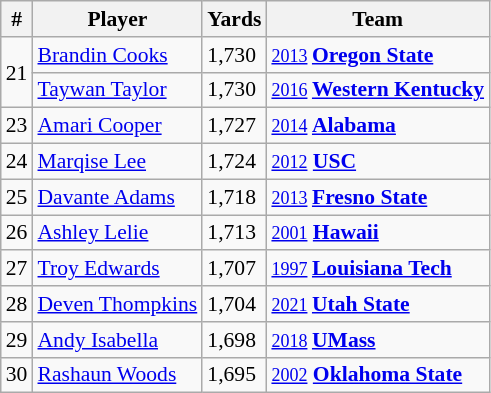<table class="wikitable" style="font-size:90%; white-space: nowrap;">
<tr>
<th>#</th>
<th>Player</th>
<th>Yards</th>
<th>Team</th>
</tr>
<tr>
<td rowspan=2>21</td>
<td><a href='#'>Brandin Cooks</a></td>
<td>1,730</td>
<td><small> <a href='#'>2013</a> </small> <strong><a href='#'>Oregon State</a></strong></td>
</tr>
<tr>
<td><a href='#'>Taywan Taylor</a></td>
<td>1,730</td>
<td><small> <a href='#'>2016</a> </small> <strong><a href='#'>Western Kentucky</a></strong></td>
</tr>
<tr>
<td>23</td>
<td><a href='#'>Amari Cooper</a></td>
<td>1,727</td>
<td><small> <a href='#'>2014</a> </small> <strong><a href='#'>Alabama</a></strong></td>
</tr>
<tr>
<td>24</td>
<td><a href='#'>Marqise Lee</a></td>
<td>1,724</td>
<td><small> <a href='#'>2012</a></small> <strong><a href='#'>USC</a></strong></td>
</tr>
<tr>
<td>25</td>
<td><a href='#'>Davante Adams</a></td>
<td>1,718</td>
<td><small><a href='#'>2013</a> </small> <strong><a href='#'>Fresno State</a></strong></td>
</tr>
<tr>
<td>26</td>
<td><a href='#'>Ashley Lelie</a></td>
<td>1,713</td>
<td><small> <a href='#'>2001</a></small> <strong><a href='#'>Hawaii</a></strong></td>
</tr>
<tr>
<td>27</td>
<td><a href='#'>Troy Edwards</a></td>
<td>1,707</td>
<td><small><a href='#'>1997</a> </small> <strong><a href='#'>Louisiana Tech</a></strong></td>
</tr>
<tr>
<td>28</td>
<td><a href='#'>Deven Thompkins</a></td>
<td>1,704</td>
<td><small><a href='#'>2021</a> </small> <strong><a href='#'>Utah State</a></strong></td>
</tr>
<tr>
<td>29</td>
<td><a href='#'>Andy Isabella</a></td>
<td>1,698</td>
<td><small><a href='#'>2018</a> </small> <strong><a href='#'>UMass</a></strong></td>
</tr>
<tr>
<td>30</td>
<td><a href='#'>Rashaun Woods</a></td>
<td>1,695</td>
<td><small> <a href='#'>2002</a></small> <strong><a href='#'>Oklahoma State</a></strong></td>
</tr>
</table>
